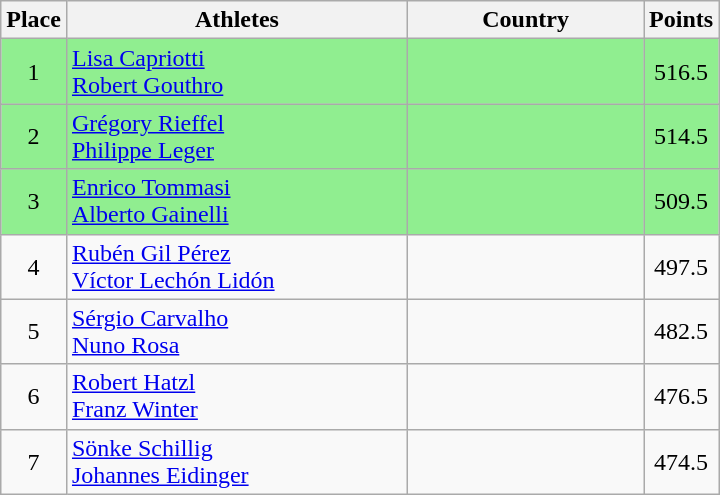<table class="wikitable">
<tr>
<th>Place</th>
<th width=220px>Athletes</th>
<th width=150px>Country</th>
<th>Points</th>
</tr>
<tr bgcolor=lightgreen>
<td align=center>1</td>
<td><a href='#'>Lisa Capriotti</a><br><a href='#'>Robert Gouthro</a></td>
<td></td>
<td align=center>516.5</td>
</tr>
<tr bgcolor=lightgreen>
<td align=center>2</td>
<td><a href='#'>Grégory Rieffel</a><br><a href='#'>Philippe Leger</a></td>
<td></td>
<td align=center>514.5</td>
</tr>
<tr bgcolor=lightgreen>
<td align=center>3</td>
<td><a href='#'>Enrico Tommasi</a><br><a href='#'>Alberto Gainelli</a></td>
<td></td>
<td align=center>509.5</td>
</tr>
<tr>
<td align=center>4</td>
<td><a href='#'>Rubén Gil Pérez</a><br><a href='#'>Víctor Lechón Lidón</a></td>
<td></td>
<td align=center>497.5</td>
</tr>
<tr>
<td align=center>5</td>
<td><a href='#'>Sérgio Carvalho</a><br><a href='#'>Nuno Rosa</a></td>
<td></td>
<td align=center>482.5</td>
</tr>
<tr>
<td align=center>6</td>
<td><a href='#'>Robert Hatzl</a><br><a href='#'>Franz Winter</a></td>
<td></td>
<td align=center>476.5</td>
</tr>
<tr>
<td align=center>7</td>
<td><a href='#'>Sönke Schillig</a><br><a href='#'>Johannes Eidinger</a></td>
<td></td>
<td align=center>474.5</td>
</tr>
</table>
